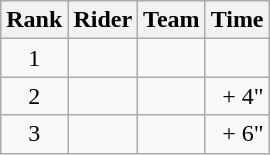<table class="wikitable">
<tr>
<th scope="col">Rank</th>
<th scope="col">Rider</th>
<th scope="col">Team</th>
<th scope="col">Time</th>
</tr>
<tr>
<td style="text-align:center;">1</td>
<td></td>
<td></td>
<td style="text-align:right;"></td>
</tr>
<tr>
<td style="text-align:center;">2</td>
<td></td>
<td></td>
<td style="text-align:right;">+ 4"</td>
</tr>
<tr>
<td style="text-align:center;">3</td>
<td></td>
<td></td>
<td style="text-align:right;">+ 6"</td>
</tr>
</table>
